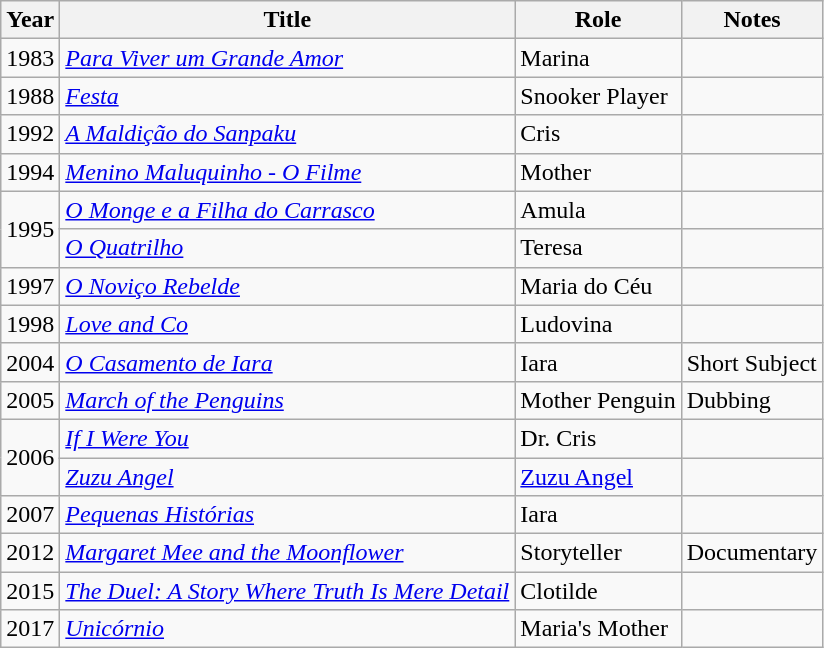<table class="wikitable">
<tr>
<th>Year</th>
<th>Title</th>
<th>Role</th>
<th>Notes</th>
</tr>
<tr>
<td>1983</td>
<td><em><a href='#'>Para Viver um Grande Amor</a></em></td>
<td>Marina</td>
<td></td>
</tr>
<tr>
<td>1988</td>
<td><em><a href='#'>Festa</a></em></td>
<td>Snooker Player</td>
<td></td>
</tr>
<tr>
<td>1992</td>
<td><em><a href='#'>A Maldição do Sanpaku</a></em></td>
<td>Cris</td>
<td></td>
</tr>
<tr>
<td>1994</td>
<td><em><a href='#'>Menino Maluquinho - O Filme</a></em></td>
<td>Mother</td>
<td></td>
</tr>
<tr>
<td rowspan="2">1995</td>
<td><em><a href='#'>O Monge e a Filha do Carrasco</a></em></td>
<td>Amula</td>
<td></td>
</tr>
<tr>
<td><em><a href='#'>O Quatrilho</a></em></td>
<td>Teresa</td>
<td></td>
</tr>
<tr>
<td>1997</td>
<td><em><a href='#'>O Noviço Rebelde</a></em></td>
<td>Maria do Céu</td>
<td></td>
</tr>
<tr>
<td>1998</td>
<td><em><a href='#'>Love and Co</a></em></td>
<td>Ludovina</td>
<td></td>
</tr>
<tr>
<td>2004</td>
<td><em><a href='#'>O Casamento de Iara</a></em></td>
<td>Iara</td>
<td>Short Subject</td>
</tr>
<tr>
<td>2005</td>
<td><em><a href='#'>March of the Penguins</a></em></td>
<td>Mother Penguin</td>
<td>Dubbing</td>
</tr>
<tr>
<td rowspan="2">2006</td>
<td><a href='#'><em>If I Were You</em></a></td>
<td>Dr. Cris</td>
<td></td>
</tr>
<tr>
<td><em><a href='#'>Zuzu Angel</a></em></td>
<td><a href='#'>Zuzu Angel</a></td>
<td></td>
</tr>
<tr>
<td>2007</td>
<td><em><a href='#'>Pequenas Histórias</a></em></td>
<td>Iara</td>
<td></td>
</tr>
<tr>
<td>2012</td>
<td><em><a href='#'>Margaret Mee and the Moonflower</a></em></td>
<td>Storyteller</td>
<td>Documentary</td>
</tr>
<tr>
<td>2015</td>
<td><em><a href='#'>The Duel: A Story Where Truth Is Mere Detail</a></em></td>
<td>Clotilde</td>
<td></td>
</tr>
<tr>
<td>2017</td>
<td><em><a href='#'>Unicórnio</a></em></td>
<td>Maria's Mother</td>
</tr>
</table>
